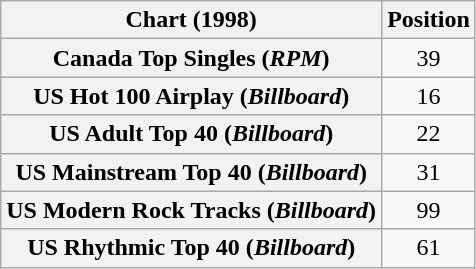<table class="wikitable sortable plainrowheaders" style="text-align:center">
<tr>
<th>Chart (1998)</th>
<th>Position</th>
</tr>
<tr>
<th scope="row">Canada Top Singles (<em>RPM</em>)</th>
<td>39</td>
</tr>
<tr>
<th scope="row">US Hot 100 Airplay (<em>Billboard</em>)</th>
<td>16</td>
</tr>
<tr>
<th scope="row">US Adult Top 40 (<em>Billboard</em>)</th>
<td>22</td>
</tr>
<tr>
<th scope="row">US Mainstream Top 40 (<em>Billboard</em>)</th>
<td>31</td>
</tr>
<tr>
<th scope="row">US Modern Rock Tracks (<em>Billboard</em>)</th>
<td>99</td>
</tr>
<tr>
<th scope="row">US Rhythmic Top 40 (<em>Billboard</em>)</th>
<td>61</td>
</tr>
</table>
